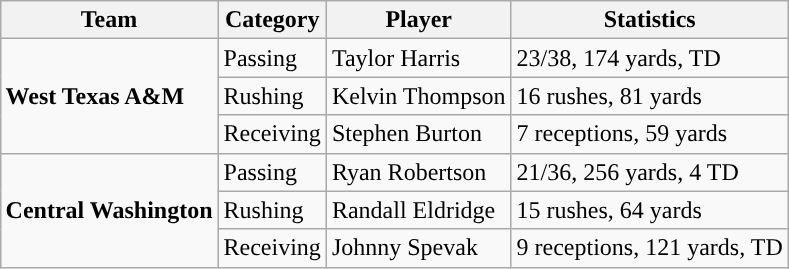<table class="wikitable" style="float: right;">
<tr>
<th>Team</th>
<th>Category</th>
<th>Player</th>
<th>Statistics</th>
</tr>
<tr>
<td rowspan=3><strong>West Texas A&M</strong></td>
<td>Passing</td>
<td>Taylor Harris</td>
<td>23/38, 174 yards, TD</td>
</tr>
<tr>
<td>Rushing</td>
<td>Kelvin Thompson</td>
<td>16 rushes, 81 yards</td>
</tr>
<tr>
<td>Receiving</td>
<td>Stephen Burton</td>
<td>7 receptions, 59 yards</td>
</tr>
<tr>
<td rowspan=3><strong>Central Washington</strong></td>
<td>Passing</td>
<td>Ryan Robertson</td>
<td>21/36, 256 yards, 4 TD</td>
</tr>
<tr>
<td>Rushing</td>
<td>Randall Eldridge</td>
<td>15 rushes, 64 yards</td>
</tr>
<tr>
<td>Receiving</td>
<td>Johnny Spevak</td>
<td>9 receptions, 121 yards, TD</td>
</tr>
</table>
